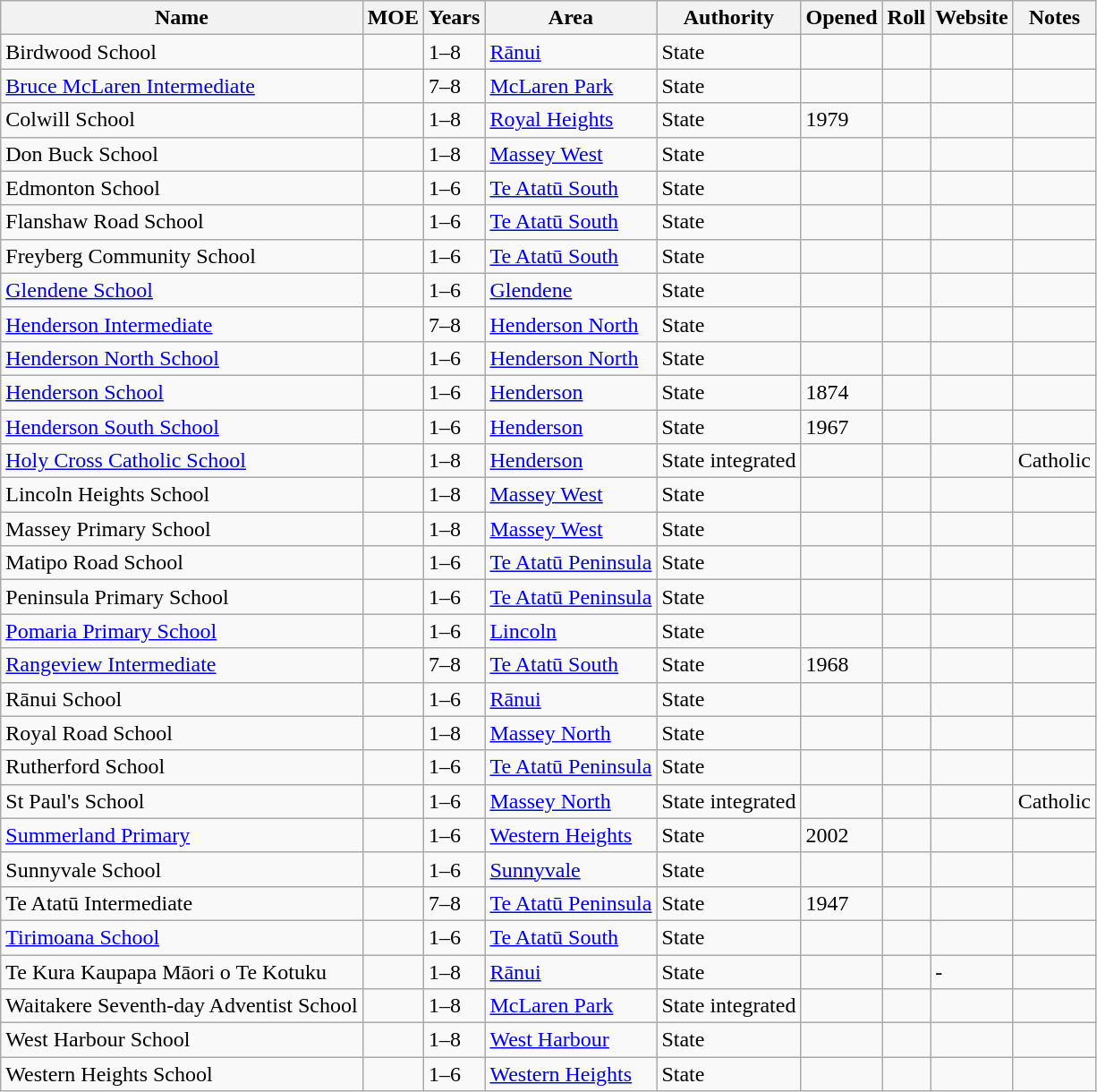<table class="wikitable sortable">
<tr>
<th>Name</th>
<th>MOE</th>
<th>Years</th>
<th>Area</th>
<th>Authority</th>
<th>Opened</th>
<th>Roll</th>
<th>Website</th>
<th>Notes</th>
</tr>
<tr>
<td>Birdwood School</td>
<td></td>
<td>1–8</td>
<td><a href='#'>Rānui</a></td>
<td>State</td>
<td></td>
<td></td>
<td></td>
<td></td>
</tr>
<tr>
<td><a href='#'>Bruce McLaren Intermediate</a></td>
<td></td>
<td>7–8</td>
<td><a href='#'>McLaren Park</a></td>
<td>State</td>
<td></td>
<td></td>
<td></td>
<td></td>
</tr>
<tr>
<td>Colwill School</td>
<td></td>
<td>1–8</td>
<td><a href='#'>Royal Heights</a></td>
<td>State</td>
<td>1979</td>
<td></td>
<td></td>
<td></td>
</tr>
<tr>
<td>Don Buck School</td>
<td></td>
<td>1–8</td>
<td><a href='#'>Massey West</a></td>
<td>State</td>
<td></td>
<td></td>
<td></td>
<td></td>
</tr>
<tr>
<td>Edmonton School</td>
<td></td>
<td>1–6</td>
<td><a href='#'>Te Atatū South</a></td>
<td>State</td>
<td></td>
<td></td>
<td></td>
<td></td>
</tr>
<tr>
<td>Flanshaw Road School</td>
<td></td>
<td>1–6</td>
<td><a href='#'>Te Atatū South</a></td>
<td>State</td>
<td></td>
<td></td>
<td></td>
<td></td>
</tr>
<tr>
<td>Freyberg Community School</td>
<td></td>
<td>1–6</td>
<td><a href='#'>Te Atatū South</a></td>
<td>State</td>
<td></td>
<td></td>
<td></td>
<td></td>
</tr>
<tr>
<td><a href='#'>Glendene School</a></td>
<td></td>
<td>1–6</td>
<td><a href='#'>Glendene</a></td>
<td>State</td>
<td></td>
<td></td>
<td></td>
<td></td>
</tr>
<tr>
<td><a href='#'>Henderson Intermediate</a></td>
<td></td>
<td>7–8</td>
<td><a href='#'>Henderson North</a></td>
<td>State</td>
<td></td>
<td></td>
<td></td>
<td></td>
</tr>
<tr>
<td><a href='#'>Henderson North School</a></td>
<td></td>
<td>1–6</td>
<td><a href='#'>Henderson North</a></td>
<td>State</td>
<td></td>
<td></td>
<td></td>
<td></td>
</tr>
<tr>
<td><a href='#'>Henderson School</a></td>
<td></td>
<td>1–6</td>
<td><a href='#'>Henderson</a></td>
<td>State</td>
<td>1874</td>
<td></td>
<td></td>
<td></td>
</tr>
<tr>
<td><a href='#'>Henderson South School</a></td>
<td></td>
<td>1–6</td>
<td><a href='#'>Henderson</a></td>
<td>State</td>
<td>1967</td>
<td></td>
<td></td>
<td></td>
</tr>
<tr>
<td><a href='#'>Holy Cross Catholic School</a></td>
<td></td>
<td>1–8</td>
<td><a href='#'>Henderson</a></td>
<td>State integrated</td>
<td></td>
<td></td>
<td></td>
<td>Catholic</td>
</tr>
<tr>
<td>Lincoln Heights School</td>
<td></td>
<td>1–8</td>
<td><a href='#'>Massey West</a></td>
<td>State</td>
<td></td>
<td></td>
<td></td>
<td></td>
</tr>
<tr>
<td>Massey Primary School</td>
<td></td>
<td>1–8</td>
<td><a href='#'>Massey West</a></td>
<td>State</td>
<td></td>
<td></td>
<td></td>
<td></td>
</tr>
<tr>
<td>Matipo Road School</td>
<td></td>
<td>1–6</td>
<td><a href='#'>Te Atatū Peninsula</a></td>
<td>State</td>
<td></td>
<td></td>
<td></td>
<td></td>
</tr>
<tr>
<td>Peninsula Primary School</td>
<td></td>
<td>1–6</td>
<td><a href='#'>Te Atatū Peninsula</a></td>
<td>State</td>
<td></td>
<td></td>
<td></td>
<td></td>
</tr>
<tr>
<td><a href='#'>Pomaria Primary School</a></td>
<td></td>
<td>1–6</td>
<td><a href='#'>Lincoln</a></td>
<td>State</td>
<td></td>
<td></td>
<td></td>
<td></td>
</tr>
<tr>
<td><a href='#'>Rangeview Intermediate</a></td>
<td></td>
<td>7–8</td>
<td><a href='#'>Te Atatū South</a></td>
<td>State</td>
<td>1968</td>
<td></td>
<td></td>
<td></td>
</tr>
<tr>
<td>Rānui School</td>
<td></td>
<td>1–6</td>
<td><a href='#'>Rānui</a></td>
<td>State</td>
<td></td>
<td></td>
<td></td>
<td></td>
</tr>
<tr>
<td>Royal Road School</td>
<td></td>
<td>1–8</td>
<td><a href='#'>Massey North</a></td>
<td>State</td>
<td></td>
<td></td>
<td></td>
<td></td>
</tr>
<tr>
<td>Rutherford School</td>
<td></td>
<td>1–6</td>
<td><a href='#'>Te Atatū Peninsula</a></td>
<td>State</td>
<td></td>
<td></td>
<td></td>
<td></td>
</tr>
<tr>
<td>St Paul's School</td>
<td></td>
<td>1–6</td>
<td><a href='#'>Massey North</a></td>
<td>State integrated</td>
<td></td>
<td></td>
<td></td>
<td>Catholic</td>
</tr>
<tr>
<td><a href='#'>Summerland Primary</a></td>
<td></td>
<td>1–6</td>
<td><a href='#'>Western Heights</a></td>
<td>State</td>
<td>2002</td>
<td></td>
<td></td>
<td></td>
</tr>
<tr>
<td>Sunnyvale School</td>
<td></td>
<td>1–6</td>
<td><a href='#'>Sunnyvale</a></td>
<td>State</td>
<td></td>
<td></td>
<td></td>
<td></td>
</tr>
<tr>
<td>Te Atatū Intermediate</td>
<td></td>
<td>7–8</td>
<td><a href='#'>Te Atatū Peninsula</a></td>
<td>State</td>
<td>1947</td>
<td></td>
<td></td>
<td></td>
</tr>
<tr>
<td><a href='#'>Tirimoana School</a></td>
<td></td>
<td>1–6</td>
<td><a href='#'>Te Atatū South</a></td>
<td>State</td>
<td></td>
<td></td>
<td></td>
<td></td>
</tr>
<tr>
<td>Te Kura Kaupapa Māori o Te Kotuku</td>
<td></td>
<td>1–8</td>
<td><a href='#'>Rānui</a></td>
<td>State</td>
<td></td>
<td></td>
<td>-</td>
<td></td>
</tr>
<tr>
<td>Waitakere Seventh-day Adventist School</td>
<td></td>
<td>1–8</td>
<td><a href='#'>McLaren Park</a></td>
<td>State integrated</td>
<td></td>
<td></td>
<td></td>
<td></td>
</tr>
<tr>
<td>West Harbour School</td>
<td></td>
<td>1–8</td>
<td><a href='#'>West Harbour</a></td>
<td>State</td>
<td></td>
<td></td>
<td></td>
<td></td>
</tr>
<tr>
<td>Western Heights School</td>
<td></td>
<td>1–6</td>
<td><a href='#'>Western Heights</a></td>
<td>State</td>
<td></td>
<td></td>
<td></td>
<td></td>
</tr>
</table>
